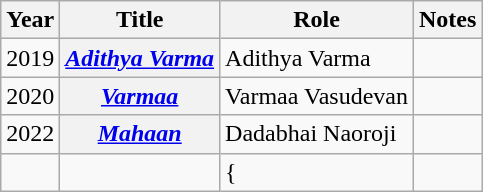<table class="wikitable plainrowheaders sortable">
<tr>
<th>Year</th>
<th>Title</th>
<th>Role</th>
<th>Notes</th>
</tr>
<tr>
<td>2019</td>
<th scope="row"><em><a href='#'>Adithya Varma</a></em></th>
<td>Adithya  Varma</td>
<td></td>
</tr>
<tr>
<td>2020</td>
<th scope="row"><em><a href='#'>Varmaa</a></em></th>
<td>Varmaa Vasudevan</td>
<td></td>
</tr>
<tr>
<td>2022</td>
<th scope="row"><em><a href='#'>Mahaan</a></em></th>
<td>Dadabhai  Naoroji</td>
<td></td>
</tr>
<tr>
<td></td>
<td></td>
<td>{</td>
<td></td>
</tr>
</table>
